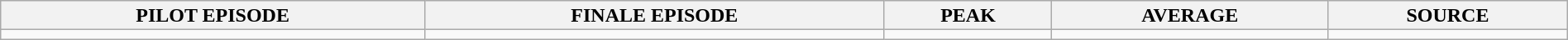<table class="wikitable" style="text-align:center; background:#f9f9f9; line-height:16px;" width="100%">
<tr>
<th>PILOT EPISODE</th>
<th>FINALE EPISODE</th>
<th>PEAK</th>
<th>AVERAGE</th>
<th>SOURCE</th>
</tr>
<tr>
<td></td>
<td></td>
<td></td>
<td></td>
<td></td>
</tr>
</table>
